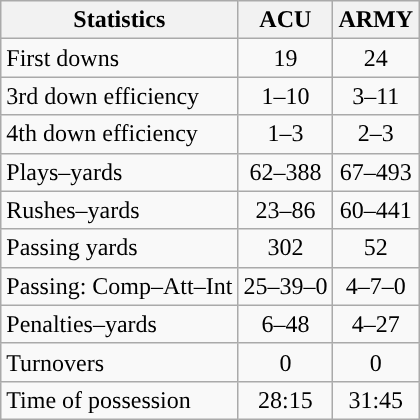<table class="wikitable">
<tr>
<th>Statistics</th>
<th>ACU</th>
<th>ARMY</th>
</tr>
<tr>
<td>First downs</td>
<td align=center>19</td>
<td align=center>24</td>
</tr>
<tr>
<td>3rd down efficiency</td>
<td align=center>1–10</td>
<td align=center>3–11</td>
</tr>
<tr>
<td>4th down efficiency</td>
<td align=center>1–3</td>
<td align=center>2–3</td>
</tr>
<tr>
<td>Plays–yards</td>
<td align=center>62–388</td>
<td align=center>67–493</td>
</tr>
<tr>
<td>Rushes–yards</td>
<td align=center>23–86</td>
<td align=center>60–441</td>
</tr>
<tr>
<td>Passing yards</td>
<td align=center>302</td>
<td align=center>52</td>
</tr>
<tr>
<td>Passing: Comp–Att–Int</td>
<td align=center>25–39–0</td>
<td align=center>4–7–0</td>
</tr>
<tr>
<td>Penalties–yards</td>
<td align=center>6–48</td>
<td align=center>4–27</td>
</tr>
<tr>
<td>Turnovers</td>
<td align=center>0</td>
<td align=center>0</td>
</tr>
<tr>
<td>Time of possession</td>
<td align=center>28:15</td>
<td align=center>31:45</td>
</tr>
</table>
